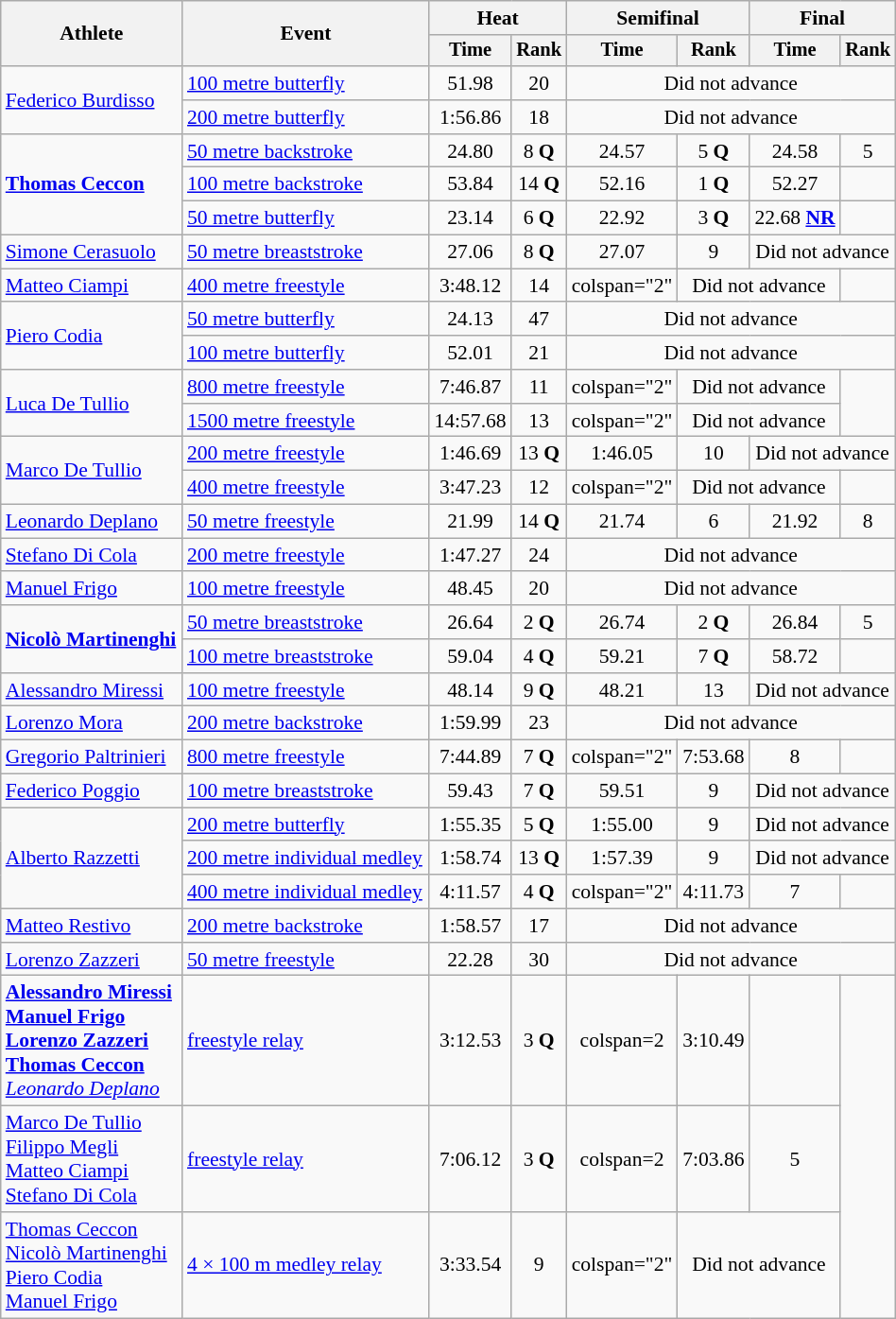<table class="wikitable" style="text-align:center; font-size:90%; width:50%;">
<tr>
<th rowspan="2">Athlete</th>
<th rowspan="2">Event</th>
<th colspan="2">Heat</th>
<th colspan="2">Semifinal</th>
<th colspan="2">Final</th>
</tr>
<tr style="font-size:95%">
<th>Time</th>
<th>Rank</th>
<th>Time</th>
<th>Rank</th>
<th>Time</th>
<th>Rank</th>
</tr>
<tr>
<td align=left rowspan=2><a href='#'>Federico Burdisso</a></td>
<td align=left><a href='#'>100 metre butterfly</a></td>
<td>51.98</td>
<td>20</td>
<td colspan=4>Did not advance</td>
</tr>
<tr>
<td align=left><a href='#'>200 metre butterfly</a></td>
<td>1:56.86</td>
<td>18</td>
<td colspan=4>Did not advance</td>
</tr>
<tr align=center>
<td align=left rowspan="3"><strong><a href='#'>Thomas Ceccon</a></strong></td>
<td align=left><a href='#'>50 metre backstroke</a></td>
<td>24.80</td>
<td>8 <strong>Q</strong></td>
<td>24.57</td>
<td>5 <strong>Q</strong></td>
<td>24.58</td>
<td>5</td>
</tr>
<tr align=center>
<td align=left><a href='#'>100 metre backstroke</a></td>
<td>53.84</td>
<td>14 <strong>Q</strong></td>
<td>52.16</td>
<td>1 <strong>Q</strong></td>
<td>52.27</td>
<td></td>
</tr>
<tr align=center>
<td align=left><a href='#'>50 metre butterfly</a></td>
<td>23.14</td>
<td>6 <strong>Q</strong></td>
<td>22.92</td>
<td>3 <strong>Q</strong></td>
<td>22.68 <strong><a href='#'>NR</a></strong></td>
<td></td>
</tr>
<tr align=center>
<td align=left><a href='#'>Simone Cerasuolo</a></td>
<td align=left><a href='#'>50 metre breaststroke</a></td>
<td>27.06</td>
<td>8 <strong>Q</strong></td>
<td>27.07</td>
<td>9</td>
<td colspan="2">Did not advance</td>
</tr>
<tr align=center>
<td align=left><a href='#'>Matteo Ciampi</a></td>
<td align=left><a href='#'>400 metre freestyle</a></td>
<td>3:48.12</td>
<td>14</td>
<td>colspan="2" </td>
<td colspan="2">Did not advance</td>
</tr>
<tr align=center>
<td align=left rowspan=2><a href='#'>Piero Codia</a></td>
<td align=left><a href='#'>50 metre butterfly</a></td>
<td>24.13</td>
<td>47</td>
<td colspan="4">Did not advance</td>
</tr>
<tr>
<td align=left><a href='#'>100 metre butterfly</a></td>
<td>52.01</td>
<td>21</td>
<td colspan=4>Did not advance</td>
</tr>
<tr>
<td align=left rowspan=2><a href='#'>Luca De Tullio</a></td>
<td align=left><a href='#'>800 metre freestyle</a></td>
<td>7:46.87</td>
<td>11</td>
<td>colspan="2" </td>
<td colspan="2">Did not advance</td>
</tr>
<tr>
<td align=left><a href='#'>1500 metre freestyle</a></td>
<td>14:57.68</td>
<td>13</td>
<td>colspan="2" </td>
<td colspan="2">Did not advance</td>
</tr>
<tr align=center>
<td align=left rowspan="2"><a href='#'>Marco De Tullio</a></td>
<td align=left><a href='#'>200 metre freestyle</a></td>
<td>1:46.69</td>
<td>13 <strong>Q</strong></td>
<td>1:46.05</td>
<td>10</td>
<td colspan="2">Did not advance</td>
</tr>
<tr align=center>
<td align=left><a href='#'>400 metre freestyle</a></td>
<td>3:47.23</td>
<td>12</td>
<td>colspan="2" </td>
<td colspan="2">Did not advance</td>
</tr>
<tr align=center>
<td align=left><a href='#'>Leonardo Deplano</a></td>
<td align=left><a href='#'>50 metre freestyle</a></td>
<td>21.99</td>
<td>14 <strong>Q</strong></td>
<td>21.74</td>
<td>6</td>
<td>21.92</td>
<td>8</td>
</tr>
<tr align=center>
<td align=left><a href='#'>Stefano Di Cola</a></td>
<td align=left><a href='#'>200 metre freestyle</a></td>
<td>1:47.27</td>
<td>24</td>
<td colspan="4">Did not advance</td>
</tr>
<tr>
<td align=left><a href='#'>Manuel Frigo</a></td>
<td align=left><a href='#'>100 metre freestyle</a></td>
<td>48.45</td>
<td>20</td>
<td colspan="4">Did not advance</td>
</tr>
<tr align=center>
<td align=left rowspan=2><strong><a href='#'>Nicolò Martinenghi</a></strong></td>
<td align=left><a href='#'>50 metre breaststroke</a></td>
<td>26.64</td>
<td>2 <strong>Q</strong></td>
<td>26.74</td>
<td>2 <strong>Q</strong></td>
<td>26.84</td>
<td>5</td>
</tr>
<tr align=center>
<td align=left><a href='#'>100 metre breaststroke</a></td>
<td>59.04</td>
<td>4 <strong>Q</strong></td>
<td>59.21</td>
<td>7 <strong>Q</strong></td>
<td>58.72</td>
<td></td>
</tr>
<tr>
<td align=left><a href='#'>Alessandro Miressi</a></td>
<td align=left><a href='#'>100 metre freestyle</a></td>
<td>48.14</td>
<td>9 <strong>Q</strong></td>
<td>48.21</td>
<td>13</td>
<td colspan="2">Did not advance</td>
</tr>
<tr align=center>
<td align=left><a href='#'>Lorenzo Mora</a></td>
<td align=left><a href='#'>200 metre backstroke</a></td>
<td>1:59.99</td>
<td>23</td>
<td colspan=4>Did not advance</td>
</tr>
<tr>
<td align=left><a href='#'>Gregorio Paltrinieri</a></td>
<td align=left><a href='#'>800 metre freestyle</a></td>
<td>7:44.89</td>
<td>7 <strong>Q</strong></td>
<td>colspan="2" </td>
<td>7:53.68</td>
<td>8</td>
</tr>
<tr align=center>
<td align=left><a href='#'>Federico Poggio</a></td>
<td align=left><a href='#'>100 metre breaststroke</a></td>
<td>59.43</td>
<td>7 <strong>Q</strong></td>
<td>59.51</td>
<td>9</td>
<td colspan="2">Did not advance</td>
</tr>
<tr align=center>
<td align=left rowspan="3"><a href='#'>Alberto Razzetti</a></td>
<td align=left><a href='#'>200 metre butterfly</a></td>
<td>1:55.35</td>
<td>5 <strong>Q</strong></td>
<td>1:55.00</td>
<td>9</td>
<td colspan="2">Did not advance</td>
</tr>
<tr align=center>
<td align=left><a href='#'>200 metre individual medley</a></td>
<td>1:58.74</td>
<td>13 <strong>Q</strong></td>
<td>1:57.39</td>
<td>9</td>
<td colspan="2">Did not advance</td>
</tr>
<tr align=center>
<td align=left><a href='#'>400 metre individual medley</a></td>
<td>4:11.57</td>
<td>4 <strong>Q</strong></td>
<td>colspan="2" </td>
<td>4:11.73</td>
<td>7</td>
</tr>
<tr align=center>
<td align=left><a href='#'>Matteo Restivo</a></td>
<td align=left><a href='#'>200 metre backstroke</a></td>
<td>1:58.57</td>
<td>17</td>
<td colspan=4>Did not advance</td>
</tr>
<tr align=center>
<td align=left><a href='#'>Lorenzo Zazzeri</a></td>
<td align=left><a href='#'>50 metre freestyle</a></td>
<td>22.28</td>
<td>30</td>
<td colspan=4>Did not advance</td>
</tr>
<tr align=center>
<td align=left><strong><a href='#'>Alessandro Miressi</a><br> <a href='#'>Manuel Frigo</a><br> <a href='#'>Lorenzo Zazzeri</a><br> <a href='#'>Thomas Ceccon</a></strong><br> <em><a href='#'>Leonardo Deplano</a></em></td>
<td align=left><a href='#'> freestyle relay</a></td>
<td>3:12.53</td>
<td>3 <strong>Q</strong></td>
<td>colspan=2 </td>
<td>3:10.49</td>
<td></td>
</tr>
<tr align=center>
<td align=left><a href='#'>Marco De Tullio</a>  <br><a href='#'>Filippo Megli</a>  <br><a href='#'>Matteo Ciampi</a>  <br><a href='#'>Stefano Di Cola</a></td>
<td align=left><a href='#'> freestyle relay</a></td>
<td>7:06.12</td>
<td>3 <strong>Q</strong></td>
<td>colspan=2 </td>
<td>7:03.86</td>
<td>5</td>
</tr>
<tr>
<td align=left><a href='#'>Thomas Ceccon</a> <br><a href='#'>Nicolò Martinenghi</a> <br><a href='#'>Piero Codia</a> <br><a href='#'>Manuel Frigo</a></td>
<td align=left><a href='#'>4 × 100 m medley relay</a></td>
<td>3:33.54</td>
<td>9</td>
<td>colspan="2" </td>
<td colspan=2>Did not advance</td>
</tr>
</table>
